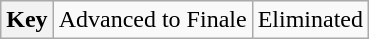<table class="wikitable">
<tr>
<th>Key</th>
<td> Advanced to Finale</td>
<td> Eliminated</td>
</tr>
</table>
